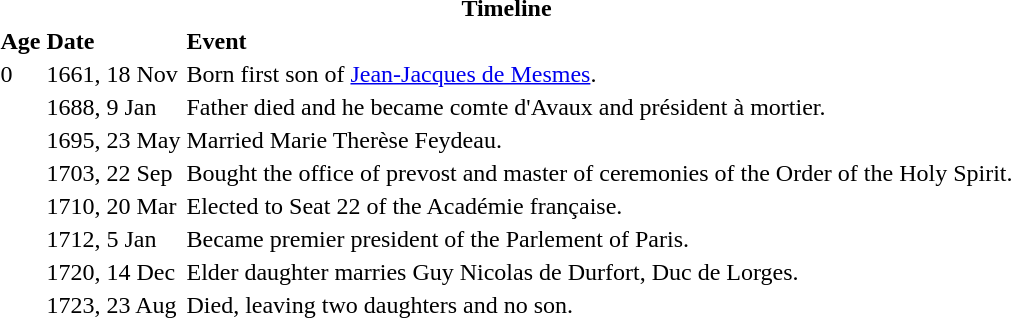<table>
<tr>
<th colspan=3>Timeline</th>
</tr>
<tr>
<th align="left">Age</th>
<th align="left">Date</th>
<th align="left">Event</th>
</tr>
<tr>
<td>0</td>
<td>1661, 18 Nov</td>
<td>Born first son of <a href='#'>Jean-Jacques de Mesmes</a>.</td>
</tr>
<tr>
<td></td>
<td>1688, 9 Jan</td>
<td>Father died and he became comte d'Avaux and président à mortier.</td>
</tr>
<tr>
<td></td>
<td>1695, 23 May</td>
<td>Married Marie Therèse Feydeau.</td>
</tr>
<tr>
<td></td>
<td>1703, 22 Sep</td>
<td>Bought the office of prevost and master of ceremonies of the Order of the Holy Spirit.</td>
</tr>
<tr>
<td></td>
<td>1710, 20 Mar</td>
<td>Elected to Seat 22 of the Académie française.</td>
</tr>
<tr>
<td></td>
<td>1712, 5 Jan</td>
<td>Became premier president of the Parlement of Paris.</td>
</tr>
<tr>
<td></td>
<td>1720, 14 Dec</td>
<td>Elder daughter marries Guy Nicolas de Durfort, Duc de Lorges.</td>
</tr>
<tr>
<td></td>
<td>1723, 23 Aug</td>
<td>Died, leaving two daughters and no son.</td>
</tr>
</table>
